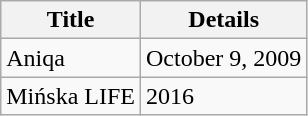<table class="wikitable">
<tr>
<th>Title</th>
<th>Details</th>
</tr>
<tr>
<td>Aniqa</td>
<td>October 9, 2009</td>
</tr>
<tr>
<td>Mińska LIFE</td>
<td>2016</td>
</tr>
</table>
